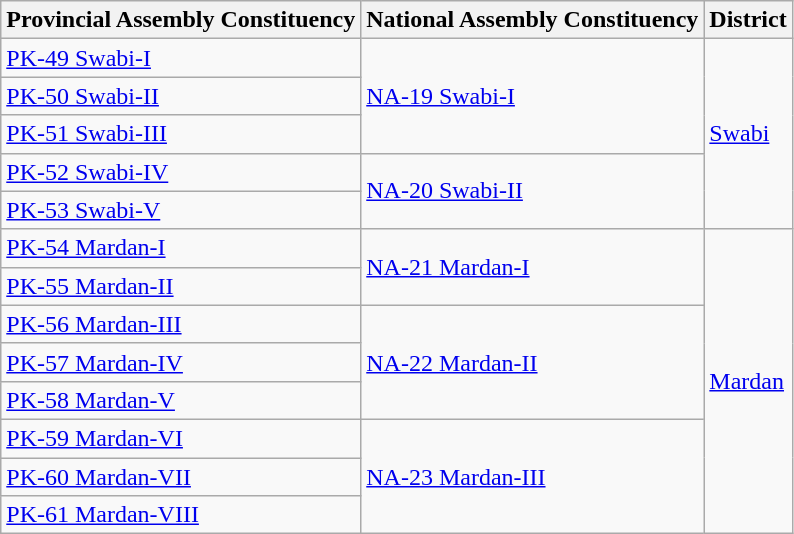<table class="wikitable sortable static-row-numbers static-row-header-hash">
<tr>
<th>Provincial Assembly Constituency</th>
<th>National Assembly Constituency</th>
<th>District</th>
</tr>
<tr>
<td><a href='#'>PK-49 Swabi-I</a></td>
<td rowspan="3"><a href='#'>NA-19 Swabi-I</a></td>
<td rowspan="5"><a href='#'>Swabi</a></td>
</tr>
<tr>
<td><a href='#'>PK-50 Swabi-II</a></td>
</tr>
<tr>
<td><a href='#'>PK-51 Swabi-III</a></td>
</tr>
<tr>
<td><a href='#'>PK-52 Swabi-IV</a></td>
<td rowspan="2"><a href='#'>NA-20 Swabi-II</a></td>
</tr>
<tr>
<td><a href='#'>PK-53 Swabi-V</a></td>
</tr>
<tr>
<td><a href='#'>PK-54 Mardan-I</a></td>
<td rowspan="2"><a href='#'>NA-21 Mardan-I</a></td>
<td rowspan="8"><a href='#'>Mardan</a></td>
</tr>
<tr>
<td><a href='#'>PK-55 Mardan-II</a></td>
</tr>
<tr>
<td><a href='#'>PK-56 Mardan-III</a></td>
<td rowspan="3"><a href='#'>NA-22 Mardan-II</a></td>
</tr>
<tr>
<td><a href='#'>PK-57 Mardan-IV</a></td>
</tr>
<tr>
<td><a href='#'>PK-58 Mardan-V</a></td>
</tr>
<tr>
<td><a href='#'>PK-59 Mardan-VI</a></td>
<td rowspan="3"><a href='#'>NA-23 Mardan-III</a></td>
</tr>
<tr>
<td><a href='#'>PK-60 Mardan-VII</a></td>
</tr>
<tr>
<td><a href='#'>PK-61 Mardan-VIII</a></td>
</tr>
</table>
